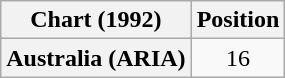<table class="wikitable plainrowheaders" style="text-align:center">
<tr>
<th scope="col">Chart (1992)</th>
<th scope="col">Position</th>
</tr>
<tr>
<th scope="row">Australia (ARIA)</th>
<td>16</td>
</tr>
</table>
